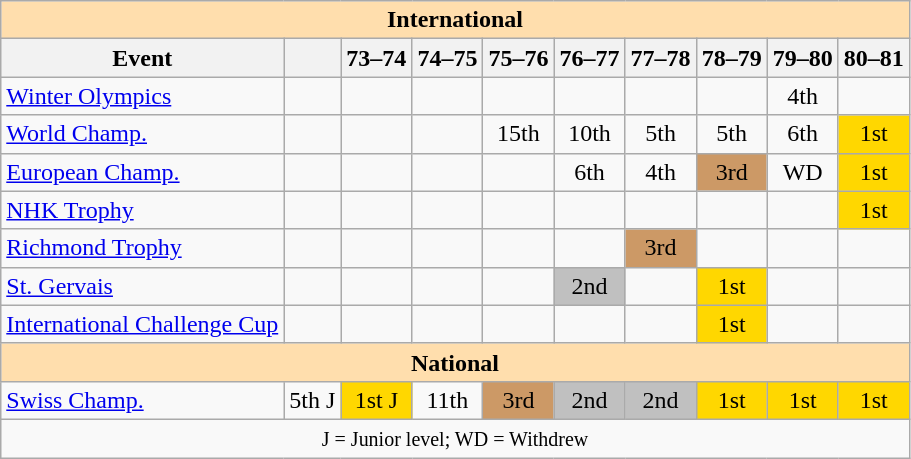<table class="wikitable" style="text-align:center">
<tr>
<th style="background-color: #ffdead; " colspan=10 align=center>International</th>
</tr>
<tr>
<th>Event</th>
<th></th>
<th>73–74</th>
<th>74–75</th>
<th>75–76</th>
<th>76–77</th>
<th>77–78</th>
<th>78–79</th>
<th>79–80</th>
<th>80–81</th>
</tr>
<tr>
<td align=left><a href='#'>Winter Olympics</a></td>
<td></td>
<td></td>
<td></td>
<td></td>
<td></td>
<td></td>
<td></td>
<td>4th</td>
<td></td>
</tr>
<tr>
<td align=left><a href='#'>World Champ.</a></td>
<td></td>
<td></td>
<td></td>
<td>15th</td>
<td>10th</td>
<td>5th</td>
<td>5th</td>
<td>6th</td>
<td bgcolor=gold>1st</td>
</tr>
<tr>
<td align=left><a href='#'>European Champ.</a></td>
<td></td>
<td></td>
<td></td>
<td></td>
<td>6th</td>
<td>4th</td>
<td bgcolor=cc9966>3rd</td>
<td>WD</td>
<td bgcolor=gold>1st</td>
</tr>
<tr>
<td align=left><a href='#'>NHK Trophy</a></td>
<td></td>
<td></td>
<td></td>
<td></td>
<td></td>
<td></td>
<td></td>
<td></td>
<td bgcolor=gold>1st</td>
</tr>
<tr>
<td align=left><a href='#'>Richmond Trophy</a></td>
<td></td>
<td></td>
<td></td>
<td></td>
<td></td>
<td bgcolor=cc9966>3rd</td>
<td></td>
<td></td>
<td></td>
</tr>
<tr>
<td align=left><a href='#'>St. Gervais</a></td>
<td></td>
<td></td>
<td></td>
<td></td>
<td bgcolor=silver>2nd</td>
<td></td>
<td bgcolor=gold>1st</td>
<td></td>
<td></td>
</tr>
<tr>
<td align=left><a href='#'>International Challenge Cup</a></td>
<td></td>
<td></td>
<td></td>
<td></td>
<td></td>
<td></td>
<td bgcolor=gold>1st</td>
<td></td>
<td></td>
</tr>
<tr>
<th style="background-color: #ffdead; " colspan=10 align=center>National</th>
</tr>
<tr>
<td align=left><a href='#'>Swiss Champ.</a></td>
<td>5th J</td>
<td bgcolor=gold>1st J</td>
<td>11th</td>
<td bgcolor=cc9966>3rd</td>
<td bgcolor=silver>2nd</td>
<td bgcolor=silver>2nd</td>
<td bgcolor=gold>1st</td>
<td bgcolor=gold>1st</td>
<td bgcolor=gold>1st</td>
</tr>
<tr>
<td colspan=10 align=center><small> J = Junior level; WD = Withdrew </small></td>
</tr>
</table>
